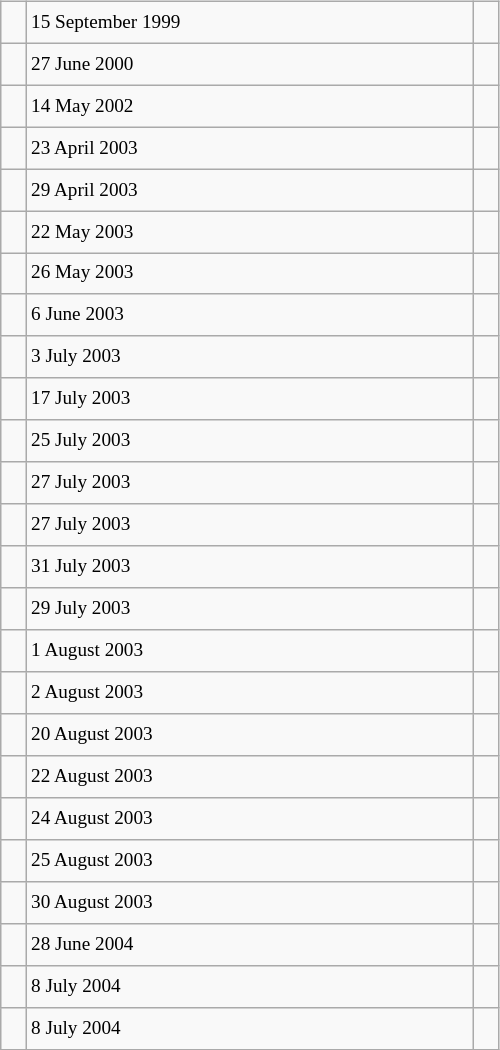<table class="wikitable" style="font-size: 80%; float: left; width: 26em; margin-right: 1em; height: 700px">
<tr>
<td></td>
<td>15 September 1999</td>
<td></td>
</tr>
<tr>
<td></td>
<td>27 June 2000</td>
<td></td>
</tr>
<tr>
<td></td>
<td>14 May 2002</td>
<td></td>
</tr>
<tr>
<td></td>
<td>23 April 2003</td>
<td></td>
</tr>
<tr>
<td></td>
<td>29 April 2003</td>
<td></td>
</tr>
<tr>
<td></td>
<td>22 May 2003</td>
<td></td>
</tr>
<tr>
<td></td>
<td>26 May 2003</td>
<td></td>
</tr>
<tr>
<td></td>
<td>6 June 2003</td>
<td></td>
</tr>
<tr>
<td></td>
<td>3 July 2003</td>
<td></td>
</tr>
<tr>
<td></td>
<td>17 July 2003</td>
<td></td>
</tr>
<tr>
<td></td>
<td>25 July 2003</td>
<td></td>
</tr>
<tr>
<td></td>
<td>27 July 2003</td>
<td></td>
</tr>
<tr>
<td></td>
<td>27 July 2003</td>
<td></td>
</tr>
<tr>
<td></td>
<td>31 July 2003</td>
<td></td>
</tr>
<tr>
<td></td>
<td>29 July 2003</td>
<td></td>
</tr>
<tr>
<td></td>
<td>1 August 2003</td>
<td></td>
</tr>
<tr>
<td></td>
<td>2 August 2003</td>
<td></td>
</tr>
<tr>
<td></td>
<td>20 August 2003</td>
<td></td>
</tr>
<tr>
<td></td>
<td>22 August 2003</td>
<td></td>
</tr>
<tr>
<td></td>
<td>24 August 2003</td>
<td></td>
</tr>
<tr>
<td></td>
<td>25 August 2003</td>
<td></td>
</tr>
<tr>
<td></td>
<td>30 August 2003</td>
<td></td>
</tr>
<tr>
<td></td>
<td>28 June 2004</td>
<td></td>
</tr>
<tr>
<td></td>
<td>8 July 2004</td>
<td></td>
</tr>
<tr>
<td></td>
<td>8 July 2004</td>
<td></td>
</tr>
</table>
